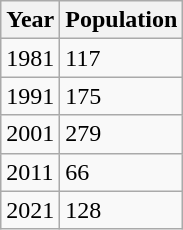<table class="wikitable">
<tr>
<th>Year</th>
<th>Population</th>
</tr>
<tr>
<td>1981</td>
<td>117</td>
</tr>
<tr>
<td>1991</td>
<td>175</td>
</tr>
<tr>
<td>2001</td>
<td>279</td>
</tr>
<tr>
<td>2011</td>
<td>66</td>
</tr>
<tr>
<td>2021</td>
<td>128</td>
</tr>
</table>
